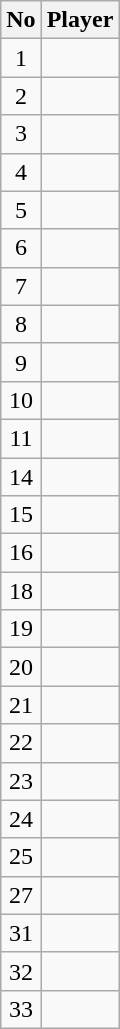<table class="wikitable sortable" style="text-align:center;">
<tr>
<th><strong>No</strong></th>
<th><strong>Player</strong></th>
</tr>
<tr>
<td>1</td>
<td align=left></td>
</tr>
<tr>
<td>2</td>
<td align=left></td>
</tr>
<tr>
<td>3</td>
<td align=left></td>
</tr>
<tr>
<td>4</td>
<td align=left></td>
</tr>
<tr>
<td>5</td>
<td align=left></td>
</tr>
<tr>
<td>6</td>
<td align=left></td>
</tr>
<tr>
<td>7</td>
<td align=left></td>
</tr>
<tr>
<td>8</td>
<td align=left></td>
</tr>
<tr>
<td>9</td>
<td align=left></td>
</tr>
<tr>
<td>10</td>
<td align=left></td>
</tr>
<tr>
<td>11</td>
<td align=left></td>
</tr>
<tr>
<td>14</td>
<td align=left></td>
</tr>
<tr>
<td>15</td>
<td align=left></td>
</tr>
<tr>
<td>16</td>
<td align=left></td>
</tr>
<tr>
<td>18</td>
<td align=left></td>
</tr>
<tr>
<td>19</td>
<td align=left></td>
</tr>
<tr>
<td>20</td>
<td align=left></td>
</tr>
<tr>
<td>21</td>
<td align=left></td>
</tr>
<tr>
<td>22</td>
<td align=left></td>
</tr>
<tr>
<td>23</td>
<td align=left></td>
</tr>
<tr>
<td>24</td>
<td align=left></td>
</tr>
<tr>
<td>25</td>
<td align=left></td>
</tr>
<tr>
<td>27</td>
<td align=left></td>
</tr>
<tr>
<td>31</td>
<td align=left></td>
</tr>
<tr>
<td>32</td>
<td align=left></td>
</tr>
<tr>
<td>33</td>
<td align=left></td>
</tr>
</table>
